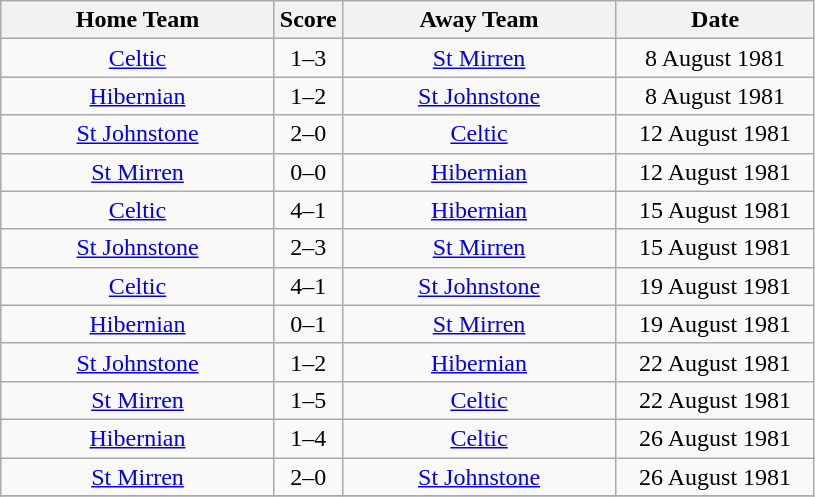<table class="wikitable" style="text-align:center;">
<tr>
<th width=175>Home Team</th>
<th width=20>Score</th>
<th width=175>Away Team</th>
<th width= 125>Date</th>
</tr>
<tr>
<td><a href='#'>Celtic</a></td>
<td>1–3</td>
<td><a href='#'>St Mirren</a></td>
<td>8 August 1981</td>
</tr>
<tr>
<td><a href='#'>Hibernian</a></td>
<td>1–2</td>
<td><a href='#'>St Johnstone</a></td>
<td>8 August 1981</td>
</tr>
<tr>
<td><a href='#'>St Johnstone</a></td>
<td>2–0</td>
<td><a href='#'>Celtic</a></td>
<td>12 August 1981</td>
</tr>
<tr>
<td><a href='#'>St Mirren</a></td>
<td>0–0</td>
<td><a href='#'>Hibernian</a></td>
<td>12 August 1981</td>
</tr>
<tr>
<td><a href='#'>Celtic</a></td>
<td>4–1</td>
<td><a href='#'>Hibernian</a></td>
<td>15 August 1981</td>
</tr>
<tr>
<td><a href='#'>St Johnstone</a></td>
<td>2–3</td>
<td><a href='#'>St Mirren</a></td>
<td>15 August 1981</td>
</tr>
<tr>
<td><a href='#'>Celtic</a></td>
<td>4–1</td>
<td><a href='#'>St Johnstone</a></td>
<td>19 August 1981</td>
</tr>
<tr>
<td><a href='#'>Hibernian</a></td>
<td>0–1</td>
<td><a href='#'>St Mirren</a></td>
<td>19 August 1981</td>
</tr>
<tr>
<td><a href='#'>St Johnstone</a></td>
<td>1–2</td>
<td><a href='#'>Hibernian</a></td>
<td>22 August 1981</td>
</tr>
<tr>
<td><a href='#'>St Mirren</a></td>
<td>1–5</td>
<td><a href='#'>Celtic</a></td>
<td>22 August 1981</td>
</tr>
<tr>
<td><a href='#'>Hibernian</a></td>
<td>1–4</td>
<td><a href='#'>Celtic</a></td>
<td>26 August 1981</td>
</tr>
<tr>
<td><a href='#'>St Mirren</a></td>
<td>2–0</td>
<td><a href='#'>St Johnstone</a></td>
<td>26 August 1981</td>
</tr>
<tr>
</tr>
</table>
